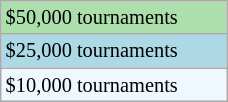<table class="wikitable" style="font-size:85%;" width=12%>
<tr style="background:#addfad;">
<td>$50,000 tournaments</td>
</tr>
<tr style="background:lightblue;">
<td>$25,000 tournaments</td>
</tr>
<tr style="background:#f0f8ff;">
<td>$10,000 tournaments</td>
</tr>
</table>
